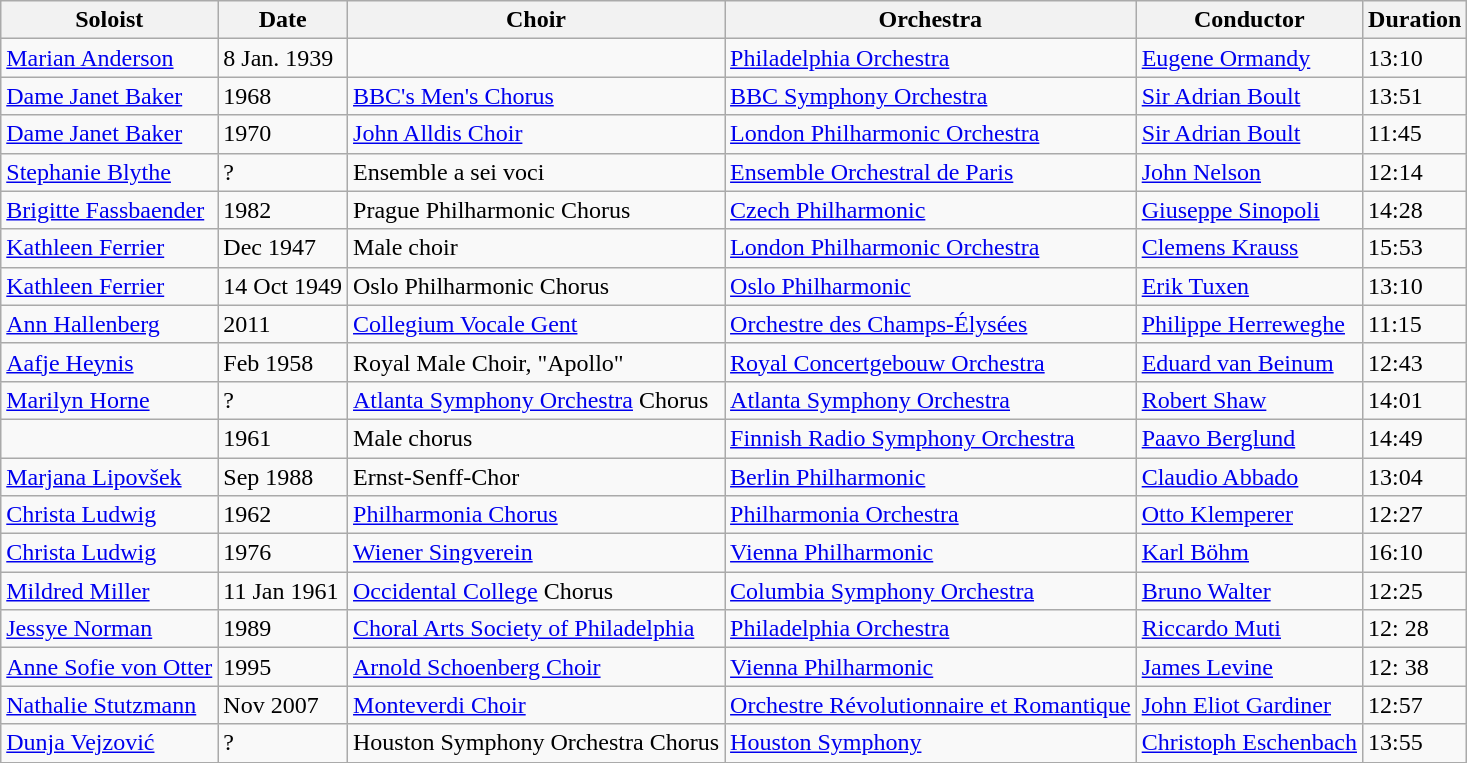<table class="wikitable sortable">
<tr>
<th>Soloist</th>
<th>Date</th>
<th>Choir</th>
<th>Orchestra</th>
<th>Conductor</th>
<th>Duration</th>
</tr>
<tr>
<td><a href='#'>Marian Anderson</a></td>
<td>8 Jan. 1939</td>
<td></td>
<td><a href='#'>Philadelphia Orchestra</a></td>
<td><a href='#'>Eugene Ormandy</a></td>
<td>13:10</td>
</tr>
<tr>
<td><a href='#'>Dame Janet Baker</a></td>
<td>1968</td>
<td><a href='#'>BBC's Men's Chorus</a></td>
<td><a href='#'>BBC Symphony Orchestra</a></td>
<td><a href='#'>Sir Adrian Boult</a></td>
<td>13:51</td>
</tr>
<tr>
<td><a href='#'>Dame Janet Baker</a></td>
<td>1970</td>
<td><a href='#'>John Alldis Choir</a></td>
<td><a href='#'>London Philharmonic Orchestra</a></td>
<td><a href='#'>Sir Adrian Boult</a></td>
<td>11:45</td>
</tr>
<tr>
<td><a href='#'>Stephanie Blythe</a></td>
<td>?</td>
<td>Ensemble a sei voci</td>
<td><a href='#'>Ensemble Orchestral de Paris</a></td>
<td><a href='#'>John Nelson</a></td>
<td>12:14</td>
</tr>
<tr>
<td><a href='#'>Brigitte Fassbaender</a></td>
<td>1982</td>
<td>Prague Philharmonic Chorus</td>
<td><a href='#'>Czech Philharmonic</a></td>
<td><a href='#'>Giuseppe Sinopoli</a></td>
<td>14:28</td>
</tr>
<tr>
<td><a href='#'>Kathleen Ferrier</a></td>
<td>Dec 1947</td>
<td>Male choir</td>
<td><a href='#'>London Philharmonic Orchestra</a></td>
<td><a href='#'>Clemens Krauss</a></td>
<td>15:53</td>
</tr>
<tr>
<td><a href='#'>Kathleen Ferrier</a></td>
<td>14 Oct 1949</td>
<td>Oslo Philharmonic Chorus</td>
<td><a href='#'>Oslo Philharmonic</a></td>
<td><a href='#'>Erik Tuxen</a></td>
<td>13:10</td>
</tr>
<tr>
<td><a href='#'>Ann Hallenberg</a></td>
<td>2011</td>
<td><a href='#'>Collegium Vocale Gent</a></td>
<td><a href='#'>Orchestre des Champs-Élysées</a></td>
<td><a href='#'>Philippe Herreweghe</a></td>
<td>11:15</td>
</tr>
<tr>
<td><a href='#'>Aafje Heynis</a></td>
<td>Feb 1958</td>
<td>Royal Male Choir, "Apollo"</td>
<td><a href='#'>Royal Concertgebouw Orchestra</a></td>
<td><a href='#'>Eduard van Beinum</a></td>
<td>12:43</td>
</tr>
<tr>
<td><a href='#'>Marilyn Horne</a></td>
<td>?</td>
<td><a href='#'>Atlanta Symphony Orchestra</a> Chorus</td>
<td><a href='#'>Atlanta Symphony Orchestra</a></td>
<td><a href='#'>Robert Shaw</a></td>
<td>14:01</td>
</tr>
<tr>
<td></td>
<td>1961</td>
<td>Male chorus</td>
<td><a href='#'>Finnish Radio Symphony Orchestra</a></td>
<td><a href='#'>Paavo Berglund</a></td>
<td>14:49</td>
</tr>
<tr>
<td><a href='#'>Marjana Lipovšek</a></td>
<td>Sep 1988</td>
<td>Ernst-Senff-Chor</td>
<td><a href='#'>Berlin Philharmonic</a></td>
<td><a href='#'>Claudio Abbado</a></td>
<td>13:04</td>
</tr>
<tr>
<td><a href='#'>Christa Ludwig</a></td>
<td>1962</td>
<td><a href='#'>Philharmonia Chorus</a></td>
<td><a href='#'>Philharmonia Orchestra</a></td>
<td><a href='#'>Otto Klemperer</a></td>
<td>12:27</td>
</tr>
<tr>
<td><a href='#'>Christa Ludwig</a></td>
<td>1976</td>
<td><a href='#'>Wiener Singverein</a></td>
<td><a href='#'>Vienna Philharmonic</a></td>
<td><a href='#'>Karl Böhm</a></td>
<td>16:10</td>
</tr>
<tr>
<td><a href='#'>Mildred Miller</a></td>
<td>11 Jan 1961</td>
<td><a href='#'>Occidental College</a> Chorus</td>
<td><a href='#'>Columbia Symphony Orchestra</a></td>
<td><a href='#'>Bruno Walter</a></td>
<td>12:25</td>
</tr>
<tr>
<td><a href='#'>Jessye Norman</a></td>
<td>1989</td>
<td><a href='#'>Choral Arts Society of Philadelphia </a></td>
<td><a href='#'>Philadelphia Orchestra</a></td>
<td><a href='#'>Riccardo Muti</a></td>
<td>12:  28</td>
</tr>
<tr>
<td><a href='#'>Anne Sofie von Otter</a></td>
<td>1995</td>
<td><a href='#'>Arnold Schoenberg Choir</a></td>
<td><a href='#'>Vienna Philharmonic</a></td>
<td><a href='#'>James Levine</a></td>
<td>12:  38</td>
</tr>
<tr>
<td><a href='#'>Nathalie Stutzmann</a></td>
<td>Nov 2007</td>
<td><a href='#'>Monteverdi Choir</a></td>
<td><a href='#'>Orchestre Révolutionnaire et Romantique</a></td>
<td><a href='#'>John Eliot Gardiner</a></td>
<td>12:57</td>
</tr>
<tr>
<td><a href='#'>Dunja Vejzović</a></td>
<td>?</td>
<td>Houston Symphony Orchestra Chorus</td>
<td><a href='#'>Houston Symphony</a></td>
<td><a href='#'>Christoph Eschenbach</a></td>
<td>13:55</td>
</tr>
<tr>
</tr>
</table>
